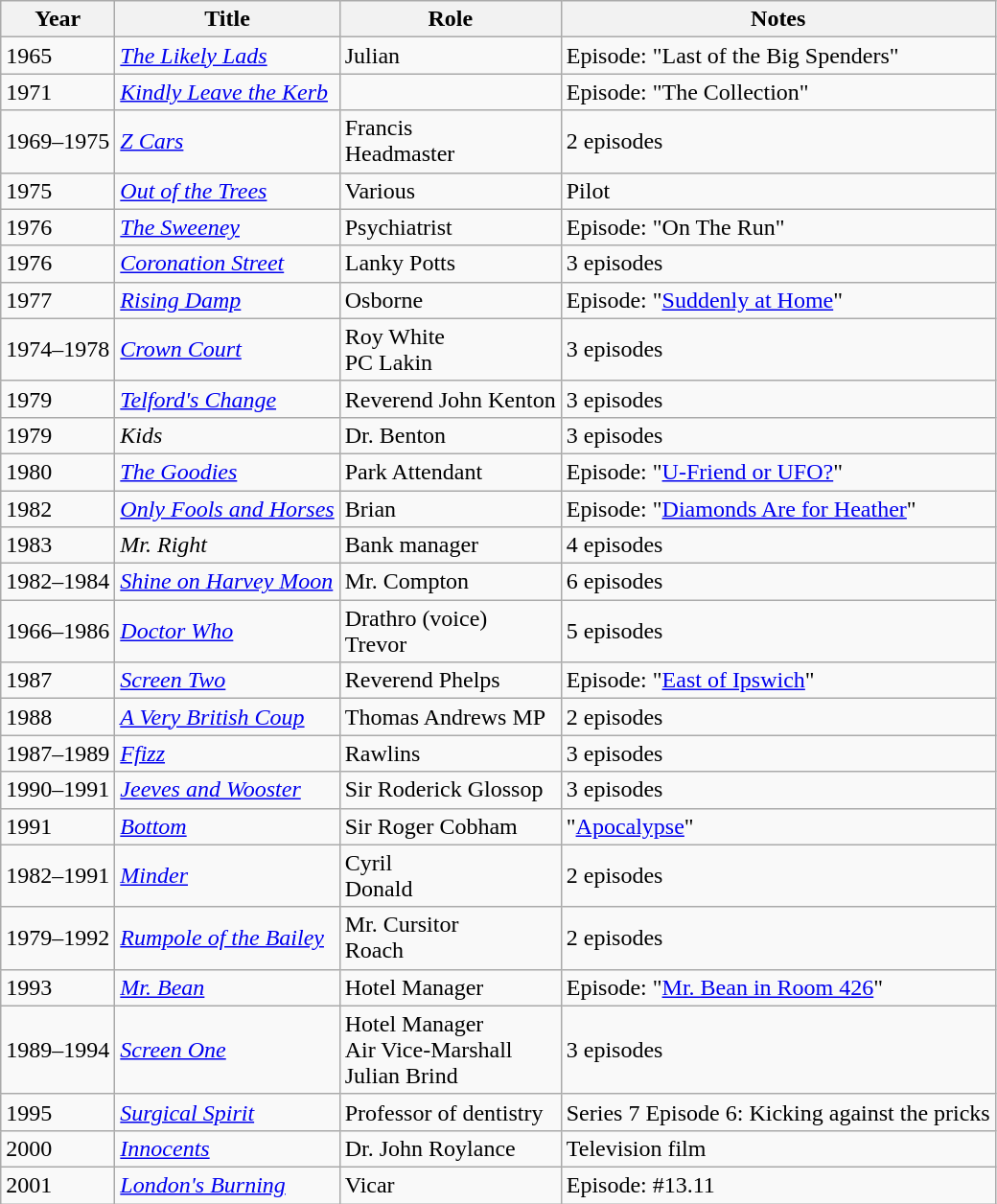<table class="wikitable sortable">
<tr>
<th>Year</th>
<th>Title</th>
<th>Role</th>
<th class="unsortable">Notes</th>
</tr>
<tr>
<td>1965</td>
<td><em><a href='#'>The Likely Lads</a></em></td>
<td>Julian</td>
<td>Episode: "Last of the Big Spenders"</td>
</tr>
<tr>
<td>1971</td>
<td><em><a href='#'>Kindly Leave the Kerb</a></em></td>
<td></td>
<td>Episode: "The Collection"</td>
</tr>
<tr>
<td>1969–1975</td>
<td><em><a href='#'>Z Cars</a></em></td>
<td>Francis<br>Headmaster</td>
<td>2 episodes</td>
</tr>
<tr>
<td>1975</td>
<td><em><a href='#'>Out of the Trees</a></em></td>
<td>Various</td>
<td>Pilot</td>
</tr>
<tr>
<td>1976</td>
<td><em><a href='#'>The Sweeney</a></em></td>
<td>Psychiatrist</td>
<td>Episode: "On The Run"</td>
</tr>
<tr>
<td>1976</td>
<td><em><a href='#'>Coronation Street</a></em></td>
<td>Lanky Potts</td>
<td>3 episodes</td>
</tr>
<tr>
<td>1977</td>
<td><em><a href='#'>Rising Damp</a></em></td>
<td>Osborne</td>
<td>Episode: "<a href='#'>Suddenly at Home</a>"</td>
</tr>
<tr>
<td>1974–1978</td>
<td><em><a href='#'>Crown Court</a></em></td>
<td>Roy White<br>PC Lakin</td>
<td>3 episodes</td>
</tr>
<tr>
<td>1979</td>
<td><em><a href='#'>Telford's Change</a></em></td>
<td>Reverend John Kenton</td>
<td>3 episodes</td>
</tr>
<tr>
<td>1979</td>
<td><em>Kids</em></td>
<td>Dr. Benton</td>
<td>3 episodes</td>
</tr>
<tr>
<td>1980</td>
<td><em><a href='#'>The Goodies</a></em></td>
<td>Park Attendant</td>
<td>Episode: "<a href='#'>U-Friend or UFO?</a>"</td>
</tr>
<tr>
<td>1982</td>
<td><em><a href='#'>Only Fools and Horses</a></em></td>
<td>Brian</td>
<td>Episode: "<a href='#'>Diamonds Are for Heather</a>"</td>
</tr>
<tr>
<td>1983</td>
<td><em>Mr. Right</em></td>
<td>Bank manager</td>
<td>4 episodes</td>
</tr>
<tr>
<td>1982–1984</td>
<td><em><a href='#'>Shine on Harvey Moon</a></em></td>
<td>Mr. Compton</td>
<td>6 episodes</td>
</tr>
<tr>
<td>1966–1986</td>
<td><em><a href='#'>Doctor Who</a></em></td>
<td>Drathro (voice)<br>Trevor</td>
<td>5 episodes</td>
</tr>
<tr>
<td>1987</td>
<td><em><a href='#'>Screen Two</a></em></td>
<td>Reverend Phelps</td>
<td>Episode: "<a href='#'>East of Ipswich</a>"</td>
</tr>
<tr>
<td>1988</td>
<td><em><a href='#'>A Very British Coup</a></em></td>
<td>Thomas Andrews MP</td>
<td>2 episodes</td>
</tr>
<tr>
<td>1987–1989</td>
<td><em><a href='#'>Ffizz</a></em></td>
<td>Rawlins</td>
<td>3 episodes</td>
</tr>
<tr>
<td>1990–1991</td>
<td><em><a href='#'>Jeeves and Wooster</a></em></td>
<td>Sir Roderick Glossop</td>
<td>3 episodes</td>
</tr>
<tr>
<td>1991</td>
<td><em><a href='#'>Bottom</a></em></td>
<td>Sir Roger Cobham</td>
<td>"<a href='#'>Apocalypse</a>"</td>
</tr>
<tr>
<td>1982–1991</td>
<td><em><a href='#'>Minder</a></em></td>
<td>Cyril<br>Donald</td>
<td>2 episodes</td>
</tr>
<tr>
<td>1979–1992</td>
<td><em><a href='#'>Rumpole of the Bailey</a></em></td>
<td>Mr. Cursitor<br>Roach</td>
<td>2 episodes</td>
</tr>
<tr>
<td>1993</td>
<td><em><a href='#'>Mr. Bean</a></em></td>
<td>Hotel Manager</td>
<td>Episode: "<a href='#'>Mr. Bean in Room 426</a>"</td>
</tr>
<tr>
<td>1989–1994</td>
<td><em><a href='#'>Screen One</a></em></td>
<td>Hotel Manager<br>Air Vice-Marshall<br>Julian Brind</td>
<td>3 episodes</td>
</tr>
<tr>
<td>1995</td>
<td><em><a href='#'>Surgical Spirit</a></em></td>
<td>Professor of dentistry</td>
<td>Series 7 Episode 6: Kicking against the pricks</td>
</tr>
<tr>
<td>2000</td>
<td><em><a href='#'>Innocents</a></em></td>
<td>Dr. John Roylance</td>
<td>Television film</td>
</tr>
<tr>
<td>2001</td>
<td><em><a href='#'>London's Burning</a></em></td>
<td>Vicar</td>
<td>Episode: #13.11</td>
</tr>
</table>
